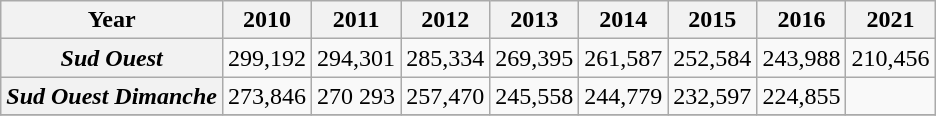<table class="wikitable">
<tr>
<th>Year</th>
<th>2010</th>
<th>2011</th>
<th>2012</th>
<th>2013</th>
<th>2014</th>
<th>2015</th>
<th>2016</th>
<th>2021</th>
</tr>
<tr>
<th><em>Sud Ouest</em></th>
<td>299,192</td>
<td>294,301</td>
<td>285,334</td>
<td>269,395</td>
<td>261,587</td>
<td>252,584</td>
<td>243,988</td>
<td>210,456</td>
</tr>
<tr>
<th><em>Sud Ouest Dimanche</em></th>
<td>273,846</td>
<td>270 293</td>
<td>257,470</td>
<td>245,558</td>
<td>244,779</td>
<td>232,597</td>
<td>224,855</td>
<td></td>
</tr>
<tr>
</tr>
</table>
